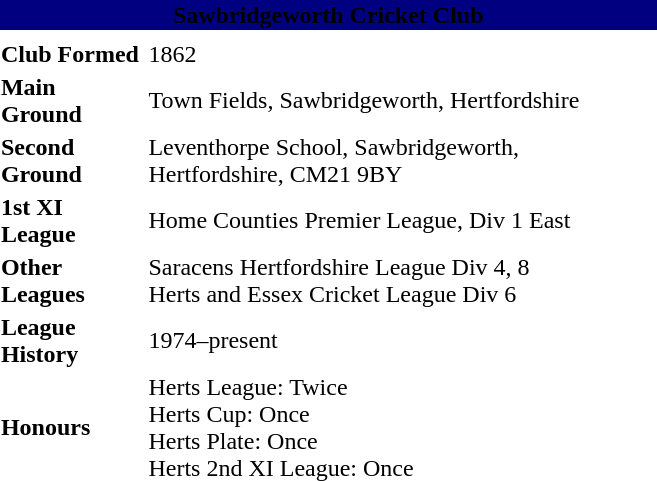<table width=35% border=0 style="float:right;">
<tr>
<th colspan=2 style="background:#000080"><span><strong>Sawbridgeworth Cricket Club</strong></span></th>
</tr>
<tr>
<td colspan=2 align=center></td>
</tr>
<tr>
<td><strong>Club Formed</strong></td>
<td>1862</td>
</tr>
<tr>
<td><strong>Main Ground</strong></td>
<td>Town Fields, Sawbridgeworth, Hertfordshire</td>
</tr>
<tr>
<td><strong>Second Ground</strong></td>
<td>Leventhorpe School, Sawbridgeworth, Hertfordshire, CM21 9BY</td>
</tr>
<tr>
<td><strong>1st XI League</strong></td>
<td>Home Counties Premier League, Div 1 East</td>
</tr>
<tr>
<td><strong>Other Leagues</strong></td>
<td>Saracens Hertfordshire League Div 4, 8<br>Herts and Essex Cricket League Div 6</td>
</tr>
<tr>
<td><strong>League History</strong></td>
<td>1974–present</td>
</tr>
<tr>
<td><strong>Honours</strong></td>
<td>Herts League: Twice<br>Herts Cup: Once<br>Herts Plate: Once<br>Herts 2nd XI League: Once</td>
</tr>
<tr>
</tr>
</table>
